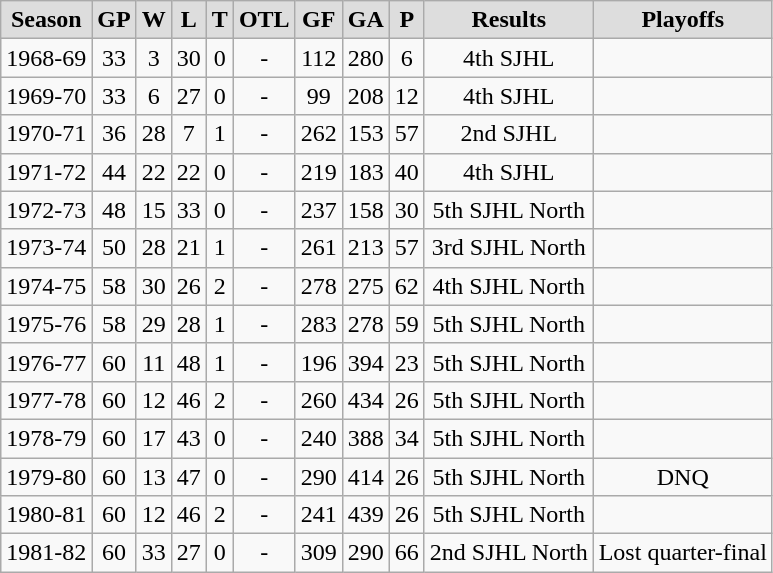<table class="wikitable">
<tr align="center"  bgcolor="#dddddd">
<td><strong>Season</strong></td>
<td><strong>GP</strong></td>
<td><strong>W</strong></td>
<td><strong>L</strong></td>
<td><strong>T</strong></td>
<td><strong>OTL</strong></td>
<td><strong>GF</strong></td>
<td><strong>GA</strong></td>
<td><strong>P</strong></td>
<td><strong>Results</strong></td>
<td><strong>Playoffs</strong></td>
</tr>
<tr align="center">
<td>1968-69</td>
<td>33</td>
<td>3</td>
<td>30</td>
<td>0</td>
<td>-</td>
<td>112</td>
<td>280</td>
<td>6</td>
<td>4th SJHL</td>
<td></td>
</tr>
<tr align="center">
<td>1969-70</td>
<td>33</td>
<td>6</td>
<td>27</td>
<td>0</td>
<td>-</td>
<td>99</td>
<td>208</td>
<td>12</td>
<td>4th SJHL</td>
<td></td>
</tr>
<tr align="center">
<td>1970-71</td>
<td>36</td>
<td>28</td>
<td>7</td>
<td>1</td>
<td>-</td>
<td>262</td>
<td>153</td>
<td>57</td>
<td>2nd SJHL</td>
<td></td>
</tr>
<tr align="center">
<td>1971-72</td>
<td>44</td>
<td>22</td>
<td>22</td>
<td>0</td>
<td>-</td>
<td>219</td>
<td>183</td>
<td>40</td>
<td>4th SJHL</td>
<td></td>
</tr>
<tr align="center">
<td>1972-73</td>
<td>48</td>
<td>15</td>
<td>33</td>
<td>0</td>
<td>-</td>
<td>237</td>
<td>158</td>
<td>30</td>
<td>5th SJHL North</td>
<td></td>
</tr>
<tr align="center">
<td>1973-74</td>
<td>50</td>
<td>28</td>
<td>21</td>
<td>1</td>
<td>-</td>
<td>261</td>
<td>213</td>
<td>57</td>
<td>3rd SJHL North</td>
<td></td>
</tr>
<tr align="center">
<td>1974-75</td>
<td>58</td>
<td>30</td>
<td>26</td>
<td>2</td>
<td>-</td>
<td>278</td>
<td>275</td>
<td>62</td>
<td>4th SJHL North</td>
<td></td>
</tr>
<tr align="center">
<td>1975-76</td>
<td>58</td>
<td>29</td>
<td>28</td>
<td>1</td>
<td>-</td>
<td>283</td>
<td>278</td>
<td>59</td>
<td>5th SJHL North</td>
<td></td>
</tr>
<tr align="center">
<td>1976-77</td>
<td>60</td>
<td>11</td>
<td>48</td>
<td>1</td>
<td>-</td>
<td>196</td>
<td>394</td>
<td>23</td>
<td>5th SJHL North</td>
<td></td>
</tr>
<tr align="center">
<td>1977-78</td>
<td>60</td>
<td>12</td>
<td>46</td>
<td>2</td>
<td>-</td>
<td>260</td>
<td>434</td>
<td>26</td>
<td>5th SJHL North</td>
<td></td>
</tr>
<tr align="center">
<td>1978-79</td>
<td>60</td>
<td>17</td>
<td>43</td>
<td>0</td>
<td>-</td>
<td>240</td>
<td>388</td>
<td>34</td>
<td>5th SJHL North</td>
<td></td>
</tr>
<tr align="center">
<td>1979-80</td>
<td>60</td>
<td>13</td>
<td>47</td>
<td>0</td>
<td>-</td>
<td>290</td>
<td>414</td>
<td>26</td>
<td>5th SJHL North</td>
<td>DNQ</td>
</tr>
<tr align="center">
<td>1980-81</td>
<td>60</td>
<td>12</td>
<td>46</td>
<td>2</td>
<td>-</td>
<td>241</td>
<td>439</td>
<td>26</td>
<td>5th SJHL North</td>
<td></td>
</tr>
<tr align="center">
<td>1981-82</td>
<td>60</td>
<td>33</td>
<td>27</td>
<td>0</td>
<td>-</td>
<td>309</td>
<td>290</td>
<td>66</td>
<td>2nd SJHL North</td>
<td>Lost quarter-final</td>
</tr>
</table>
